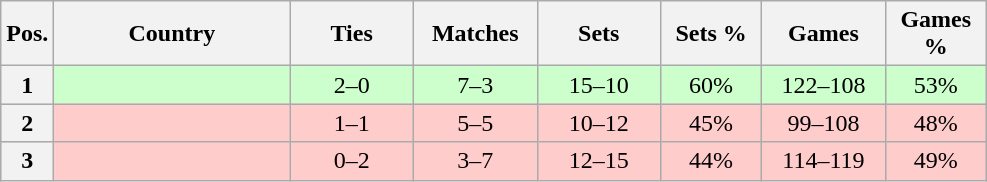<table class="wikitable nowrap" style=text-align:center>
<tr>
<th>Pos.</th>
<th width=150>Country</th>
<th width=75>Ties</th>
<th width=75>Matches</th>
<th width=75>Sets</th>
<th width=60>Sets %</th>
<th width=75>Games</th>
<th width=60>Games %</th>
</tr>
<tr style="background: #CCFFCC;">
<th>1</th>
<td align=left><strong></strong></td>
<td>2–0</td>
<td>7–3</td>
<td>15–10</td>
<td>60%</td>
<td>122–108</td>
<td>53%</td>
</tr>
<tr style="background: #FFCCCC;">
<th>2</th>
<td align=left><em></em></td>
<td>1–1</td>
<td>5–5</td>
<td>10–12</td>
<td>45%</td>
<td>99–108</td>
<td>48%</td>
</tr>
<tr style="background: #FFCCCC;">
<th>3</th>
<td align=left><em></em></td>
<td>0–2</td>
<td>3–7</td>
<td>12–15</td>
<td>44%</td>
<td>114–119</td>
<td>49%</td>
</tr>
</table>
